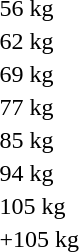<table>
<tr>
<td>56 kg<br></td>
<td></td>
<td></td>
<td></td>
</tr>
<tr>
<td>62 kg<br></td>
<td></td>
<td></td>
<td></td>
</tr>
<tr>
<td>69 kg<br></td>
<td></td>
<td></td>
<td></td>
</tr>
<tr>
<td>77 kg<br></td>
<td></td>
<td></td>
<td></td>
</tr>
<tr>
<td>85 kg<br></td>
<td></td>
<td></td>
<td></td>
</tr>
<tr>
<td>94 kg<br></td>
<td></td>
<td></td>
<td></td>
</tr>
<tr>
<td>105 kg<br></td>
<td></td>
<td></td>
<td></td>
</tr>
<tr>
<td>+105 kg<br></td>
<td></td>
<td></td>
<td></td>
</tr>
</table>
